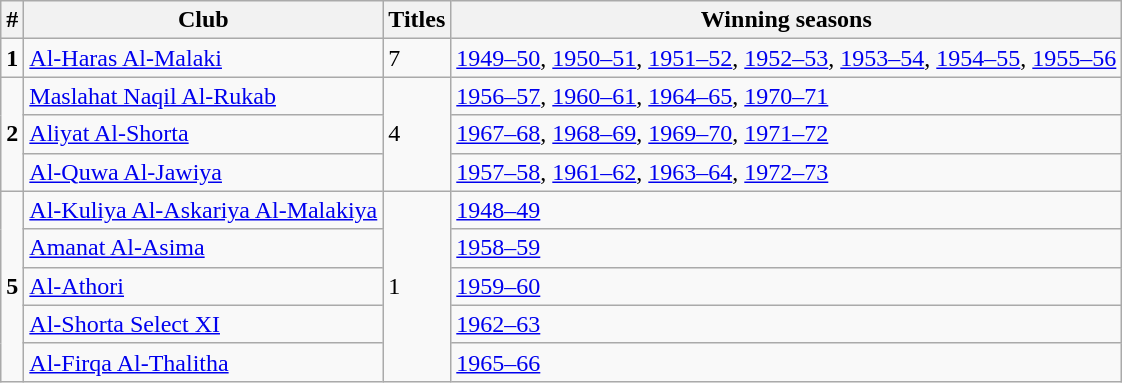<table class="wikitable sortable">
<tr>
<th>#</th>
<th>Club</th>
<th>Titles</th>
<th>Winning seasons</th>
</tr>
<tr>
<td><strong>1</strong></td>
<td><a href='#'>Al-Haras Al-Malaki</a></td>
<td>7</td>
<td><a href='#'>1949–50</a>, <a href='#'>1950–51</a>, <a href='#'>1951–52</a>, <a href='#'>1952–53</a>, <a href='#'>1953–54</a>, <a href='#'>1954–55</a>, <a href='#'>1955–56</a></td>
</tr>
<tr>
<td rowspan=3><strong>2</strong></td>
<td><a href='#'>Maslahat Naqil Al-Rukab</a></td>
<td rowspan=3>4</td>
<td><a href='#'>1956–57</a>, <a href='#'>1960–61</a>, <a href='#'>1964–65</a>, <a href='#'>1970–71</a></td>
</tr>
<tr>
<td><a href='#'>Aliyat Al-Shorta</a></td>
<td><a href='#'>1967–68</a>, <a href='#'>1968–69</a>, <a href='#'>1969–70</a>, <a href='#'>1971–72</a></td>
</tr>
<tr>
<td><a href='#'>Al-Quwa Al-Jawiya</a></td>
<td><a href='#'>1957–58</a>, <a href='#'>1961–62</a>, <a href='#'>1963–64</a>, <a href='#'>1972–73</a></td>
</tr>
<tr>
<td rowspan=5><strong>5</strong></td>
<td><a href='#'>Al-Kuliya Al-Askariya Al-Malakiya</a></td>
<td rowspan=5>1</td>
<td><a href='#'>1948–49</a></td>
</tr>
<tr>
<td><a href='#'>Amanat Al-Asima</a></td>
<td><a href='#'>1958–59</a></td>
</tr>
<tr>
<td><a href='#'>Al-Athori</a></td>
<td><a href='#'>1959–60</a></td>
</tr>
<tr>
<td><a href='#'>Al-Shorta Select XI</a></td>
<td><a href='#'>1962–63</a></td>
</tr>
<tr>
<td><a href='#'>Al-Firqa Al-Thalitha</a></td>
<td><a href='#'>1965–66</a></td>
</tr>
</table>
